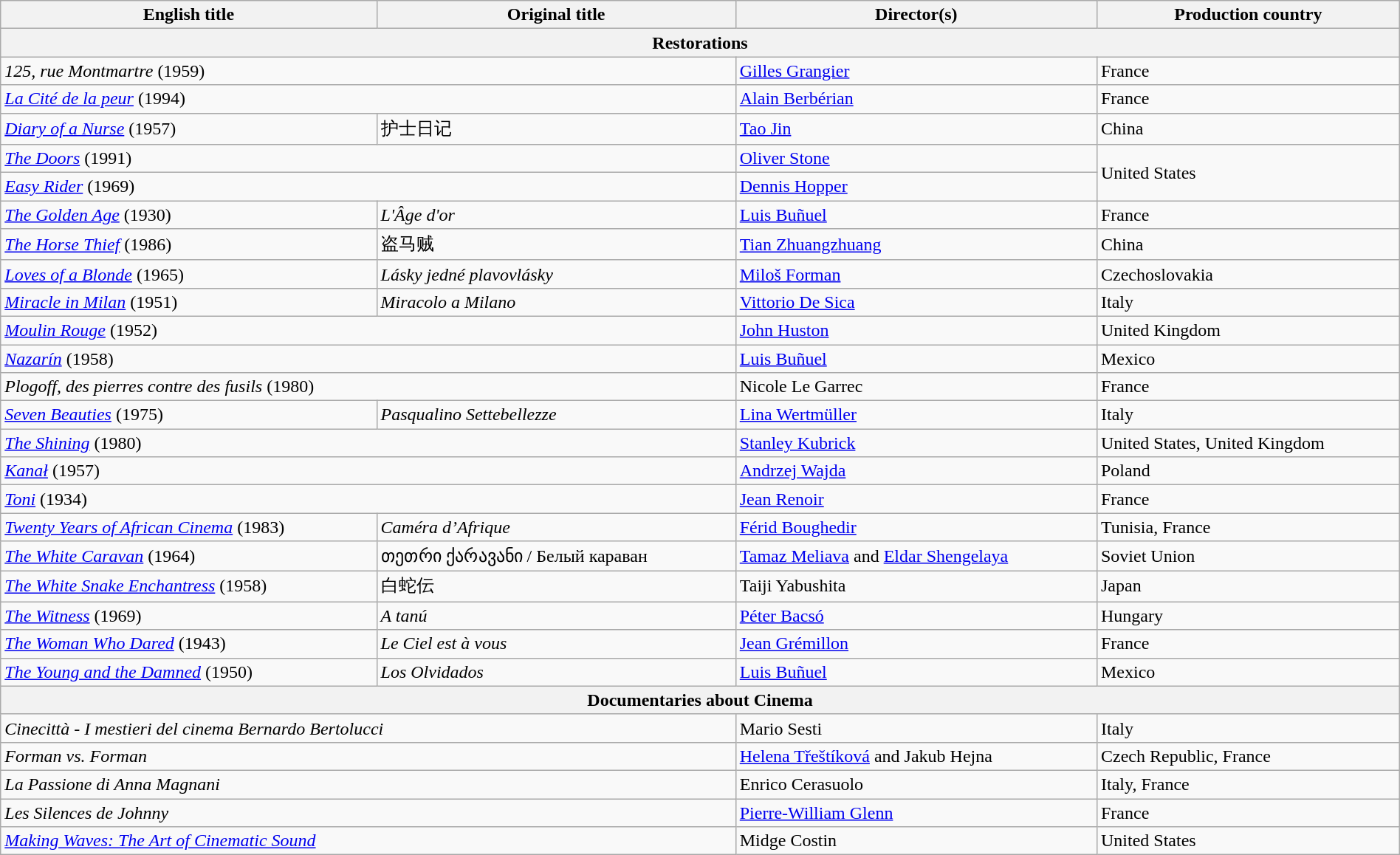<table class="wikitable" style="width:100%;" cellpadding="5">
<tr>
<th scope="col">English title</th>
<th scope="col">Original title</th>
<th scope="col">Director(s)</th>
<th scope="col">Production country</th>
</tr>
<tr>
<th colspan="4">Restorations</th>
</tr>
<tr>
<td colspan=2><em>125, rue Montmartre</em> (1959)</td>
<td><a href='#'>Gilles Grangier</a></td>
<td>France</td>
</tr>
<tr>
<td colspan="2"><em><a href='#'>La Cité de la peur</a></em> (1994)</td>
<td><a href='#'>Alain Berbérian</a></td>
<td>France</td>
</tr>
<tr>
<td><em><a href='#'>Diary of a Nurse</a></em> (1957)</td>
<td>护士日记</td>
<td><a href='#'>Tao Jin</a></td>
<td>China</td>
</tr>
<tr>
<td colspan=2><em><a href='#'>The Doors</a></em> (1991)</td>
<td><a href='#'>Oliver Stone</a></td>
<td rowspan="2">United States</td>
</tr>
<tr>
<td colspan=2><em><a href='#'>Easy Rider</a></em> (1969)</td>
<td><a href='#'>Dennis Hopper</a></td>
</tr>
<tr>
<td><em><a href='#'>The Golden Age</a></em> (1930)</td>
<td><em>L'Âge d'or</em></td>
<td><a href='#'>Luis Buñuel</a></td>
<td>France</td>
</tr>
<tr>
<td><em><a href='#'>The Horse Thief</a></em> (1986)</td>
<td>盗马贼</td>
<td><a href='#'>Tian Zhuangzhuang</a></td>
<td>China</td>
</tr>
<tr>
<td><em><a href='#'>Loves of a Blonde</a></em> (1965)</td>
<td><em>Lásky jedné plavovlásky</em></td>
<td><a href='#'>Miloš Forman</a></td>
<td>Czechoslovakia</td>
</tr>
<tr>
<td><em><a href='#'>Miracle in Milan</a></em> (1951)</td>
<td><em>Miracolo a Milano</em></td>
<td><a href='#'>Vittorio De Sica</a></td>
<td>Italy</td>
</tr>
<tr>
<td colspan=2><em><a href='#'>Moulin Rouge</a></em> (1952)</td>
<td><a href='#'>John Huston</a></td>
<td>United Kingdom</td>
</tr>
<tr>
<td colspan=2><em><a href='#'>Nazarín</a></em> (1958)</td>
<td><a href='#'>Luis Buñuel</a></td>
<td>Mexico</td>
</tr>
<tr>
<td colspan=2><em>Plogoff, des pierres contre des fusils</em> (1980)</td>
<td>Nicole Le Garrec</td>
<td>France</td>
</tr>
<tr>
<td><em><a href='#'>Seven Beauties</a></em> (1975)</td>
<td><em>Pasqualino Settebellezze</em></td>
<td><a href='#'>Lina Wertmüller</a></td>
<td>Italy</td>
</tr>
<tr>
<td colspan=2><em><a href='#'>The Shining</a></em> (1980)</td>
<td><a href='#'>Stanley Kubrick</a></td>
<td>United States, United Kingdom</td>
</tr>
<tr>
<td colspan="2"><em><a href='#'>Kanał</a></em> (1957)</td>
<td><a href='#'>Andrzej Wajda</a></td>
<td>Poland</td>
</tr>
<tr>
<td colspan=2><em><a href='#'>Toni</a></em> (1934)</td>
<td><a href='#'>Jean Renoir</a></td>
<td>France</td>
</tr>
<tr>
<td><em><a href='#'>Twenty Years of African Cinema</a></em> (1983)</td>
<td><em>Caméra d’Afrique</em></td>
<td><a href='#'>Férid Boughedir</a></td>
<td>Tunisia, France</td>
</tr>
<tr>
<td><em><a href='#'>The White Caravan</a></em> (1964)</td>
<td>თეთრი ქარავანი / Белый караван</td>
<td><a href='#'>Tamaz Meliava</a> and <a href='#'>Eldar Shengelaya</a></td>
<td>Soviet Union</td>
</tr>
<tr>
<td><em><a href='#'>The White Snake Enchantress</a></em> (1958)</td>
<td>白蛇伝</td>
<td>Taiji Yabushita</td>
<td>Japan</td>
</tr>
<tr>
<td><em><a href='#'>The Witness</a></em> (1969)</td>
<td><em>A tanú</em></td>
<td><a href='#'>Péter Bacsó</a></td>
<td>Hungary</td>
</tr>
<tr>
<td><em><a href='#'>The Woman Who Dared</a></em> (1943)</td>
<td><em>Le Ciel est à vous</em></td>
<td><a href='#'>Jean Grémillon</a></td>
<td>France</td>
</tr>
<tr>
<td><em><a href='#'>The Young and the Damned</a></em> (1950)</td>
<td><em>Los Olvidados</em></td>
<td><a href='#'>Luis Buñuel</a></td>
<td>Mexico</td>
</tr>
<tr>
<th colspan="4">Documentaries about Cinema</th>
</tr>
<tr>
<td colspan="2"><em>Cinecittà - I mestieri del cinema Bernardo Bertolucci</em></td>
<td>Mario Sesti</td>
<td>Italy</td>
</tr>
<tr>
<td colspan="2"><em>Forman vs. Forman</em></td>
<td><a href='#'>Helena Třeštíková</a> and Jakub Hejna</td>
<td>Czech Republic, France</td>
</tr>
<tr>
<td colspan="2"><em>La Passione di Anna Magnani</em></td>
<td>Enrico Cerasuolo</td>
<td>Italy, France</td>
</tr>
<tr>
<td colspan="2"><em>Les Silences de Johnny</em></td>
<td><a href='#'>Pierre-William Glenn</a></td>
<td>France</td>
</tr>
<tr>
<td colspan="2"><em><a href='#'>Making Waves: The Art of Cinematic Sound</a></em></td>
<td>Midge Costin</td>
<td>United States</td>
</tr>
</table>
